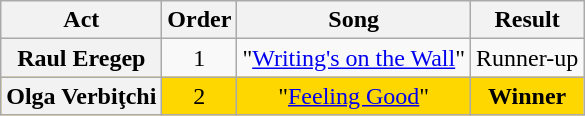<table class="wikitable plainrowheaders" style="text-align:center;">
<tr>
<th scope="col">Act</th>
<th scope="col">Order</th>
<th scope="col">Song</th>
<th scope="col">Result</th>
</tr>
<tr>
<th scope="row">Raul Eregep</th>
<td>1</td>
<td>"<a href='#'>Writing's on the Wall</a>"</td>
<td>Runner-up</td>
</tr>
<tr bgcolor=gold>
<th scope="row">Olga Verbiţchi</th>
<td>2</td>
<td>"<a href='#'>Feeling Good</a>"</td>
<td><strong>Winner</strong></td>
</tr>
</table>
